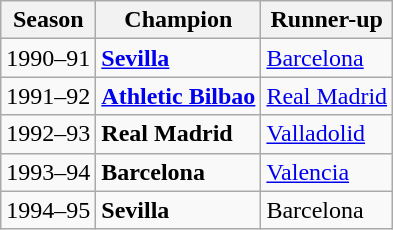<table class="wikitable">
<tr>
<th>Season</th>
<th>Champion</th>
<th>Runner-up</th>
</tr>
<tr>
<td>1990–91</td>
<td><strong><a href='#'>Sevilla</a></strong></td>
<td><a href='#'>Barcelona</a></td>
</tr>
<tr>
<td>1991–92</td>
<td><strong><a href='#'>Athletic Bilbao</a></strong></td>
<td><a href='#'>Real Madrid</a></td>
</tr>
<tr>
<td>1992–93</td>
<td><strong>Real Madrid</strong></td>
<td><a href='#'>Valladolid</a></td>
</tr>
<tr>
<td>1993–94</td>
<td><strong>Barcelona</strong></td>
<td><a href='#'>Valencia</a></td>
</tr>
<tr>
<td>1994–95</td>
<td><strong>Sevilla</strong></td>
<td>Barcelona</td>
</tr>
</table>
